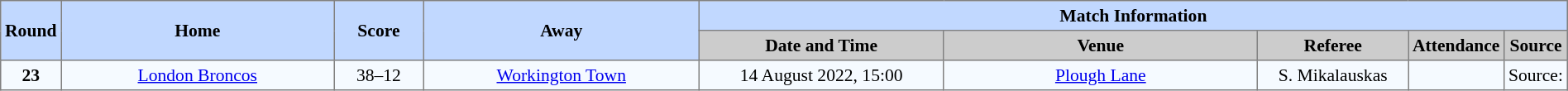<table border=1 style="border-collapse:collapse; font-size:90%; text-align:center;" cellpadding=3 cellspacing=0 width=100%>
<tr style="background:#c1d8ff;">
<th scope="col" rowspan=2 width=1%>Round</th>
<th scope="col" rowspan=2 width=19%>Home</th>
<th scope="col" rowspan=2 width=6%>Score</th>
<th scope="col" rowspan=2 width=19%>Away</th>
<th colspan=5>Match Information</th>
</tr>
<tr style="background:#cccccc;">
<th scope="col" width=17%>Date and Time</th>
<th scope="col" width=22%>Venue</th>
<th scope="col" width=10%>Referee</th>
<th scope="col" width=7%>Attendance</th>
<th scope="col" width=7%>Source</th>
</tr>
<tr style="background:#f5faff;">
<td><strong>23</strong></td>
<td> <a href='#'>London Broncos</a></td>
<td>38–12</td>
<td> <a href='#'>Workington Town</a></td>
<td>14 August 2022, 15:00</td>
<td><a href='#'>Plough Lane</a></td>
<td>S. Mikalauskas</td>
<td></td>
<td>Source:</td>
</tr>
</table>
